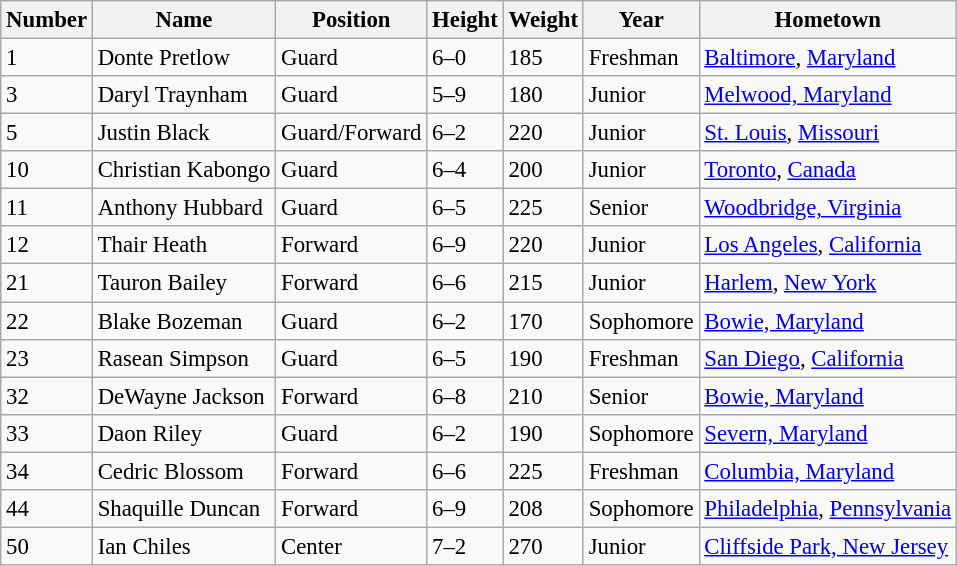<table class="wikitable" style="font-size: 95%;">
<tr>
<th>Number</th>
<th>Name</th>
<th>Position</th>
<th>Height</th>
<th>Weight</th>
<th>Year</th>
<th>Hometown</th>
</tr>
<tr>
<td>1</td>
<td>Donte Pretlow</td>
<td>Guard</td>
<td>6–0</td>
<td>185</td>
<td>Freshman</td>
<td><a href='#'>Baltimore</a>, <a href='#'>Maryland</a></td>
</tr>
<tr>
<td>3</td>
<td>Daryl Traynham</td>
<td>Guard</td>
<td>5–9</td>
<td>180</td>
<td>Junior</td>
<td><a href='#'>Melwood, Maryland</a></td>
</tr>
<tr>
<td>5</td>
<td>Justin Black</td>
<td>Guard/Forward</td>
<td>6–2</td>
<td>220</td>
<td>Junior</td>
<td><a href='#'>St. Louis</a>, <a href='#'>Missouri</a></td>
</tr>
<tr>
<td>10</td>
<td>Christian Kabongo</td>
<td>Guard</td>
<td>6–4</td>
<td>200</td>
<td>Junior</td>
<td><a href='#'>Toronto</a>, <a href='#'>Canada</a></td>
</tr>
<tr>
<td>11</td>
<td>Anthony Hubbard</td>
<td>Guard</td>
<td>6–5</td>
<td>225</td>
<td>Senior</td>
<td><a href='#'>Woodbridge, Virginia</a></td>
</tr>
<tr>
<td>12</td>
<td>Thair Heath</td>
<td>Forward</td>
<td>6–9</td>
<td>220</td>
<td>Junior</td>
<td><a href='#'>Los Angeles</a>, <a href='#'>California</a></td>
</tr>
<tr>
<td>21</td>
<td>Tauron Bailey</td>
<td>Forward</td>
<td>6–6</td>
<td>215</td>
<td>Junior</td>
<td><a href='#'>Harlem</a>, <a href='#'>New York</a></td>
</tr>
<tr>
<td>22</td>
<td>Blake Bozeman</td>
<td>Guard</td>
<td>6–2</td>
<td>170</td>
<td>Sophomore</td>
<td><a href='#'>Bowie, Maryland</a></td>
</tr>
<tr>
<td>23</td>
<td>Rasean Simpson</td>
<td>Guard</td>
<td>6–5</td>
<td>190</td>
<td>Freshman</td>
<td><a href='#'>San Diego</a>, <a href='#'>California</a></td>
</tr>
<tr>
<td>32</td>
<td>DeWayne Jackson</td>
<td>Forward</td>
<td>6–8</td>
<td>210</td>
<td>Senior</td>
<td><a href='#'>Bowie, Maryland</a></td>
</tr>
<tr>
<td>33</td>
<td>Daon Riley</td>
<td>Guard</td>
<td>6–2</td>
<td>190</td>
<td>Sophomore</td>
<td><a href='#'>Severn, Maryland</a></td>
</tr>
<tr>
<td>34</td>
<td>Cedric Blossom</td>
<td>Forward</td>
<td>6–6</td>
<td>225</td>
<td>Freshman</td>
<td><a href='#'>Columbia, Maryland</a></td>
</tr>
<tr>
<td>44</td>
<td>Shaquille Duncan</td>
<td>Forward</td>
<td>6–9</td>
<td>208</td>
<td>Sophomore</td>
<td><a href='#'>Philadelphia</a>, <a href='#'>Pennsylvania</a></td>
</tr>
<tr>
<td>50</td>
<td>Ian Chiles</td>
<td>Center</td>
<td>7–2</td>
<td>270</td>
<td>Junior</td>
<td><a href='#'>Cliffside Park, New Jersey</a></td>
</tr>
</table>
